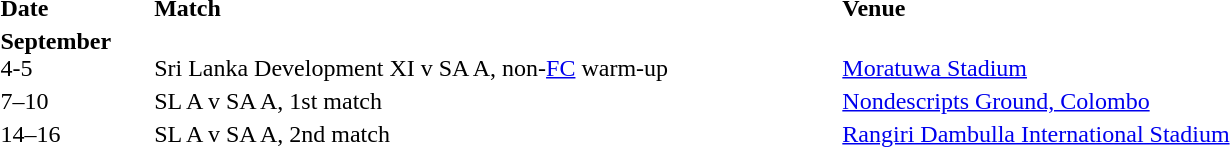<table width=72%>
<tr>
<th align="left">Date</th>
<th align="left">Match</th>
<th align="left">Venue</th>
</tr>
<tr>
<td><strong>September</strong><br>4-5</td>
<td><br>Sri Lanka Development XI v SA A, non-<a href='#'>FC</a> warm-up</td>
<td><br><a href='#'>Moratuwa Stadium</a></td>
</tr>
<tr>
<td>7–10</td>
<td>SL A v SA A, 1st match</td>
<td><a href='#'>Nondescripts Ground, Colombo</a></td>
</tr>
<tr>
<td>14–16</td>
<td>SL A v SA A, 2nd match</td>
<td><a href='#'>Rangiri Dambulla International Stadium</a></td>
</tr>
</table>
